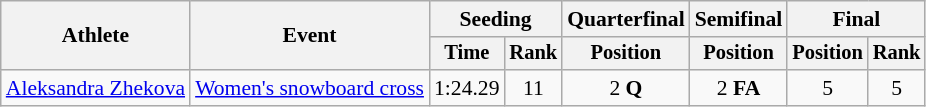<table class="wikitable" style="font-size:90%">
<tr>
<th rowspan="2">Athlete</th>
<th rowspan="2">Event</th>
<th colspan=2>Seeding</th>
<th>Quarterfinal</th>
<th>Semifinal</th>
<th colspan=2>Final</th>
</tr>
<tr style="font-size:95%">
<th>Time</th>
<th>Rank</th>
<th>Position</th>
<th>Position</th>
<th>Position</th>
<th>Rank</th>
</tr>
<tr align=center>
<td align=left><a href='#'>Aleksandra Zhekova</a></td>
<td align=left><a href='#'>Women's snowboard cross</a></td>
<td>1:24.29</td>
<td>11</td>
<td>2 <strong>Q</strong></td>
<td>2 <strong>FA</strong></td>
<td>5</td>
<td>5</td>
</tr>
</table>
